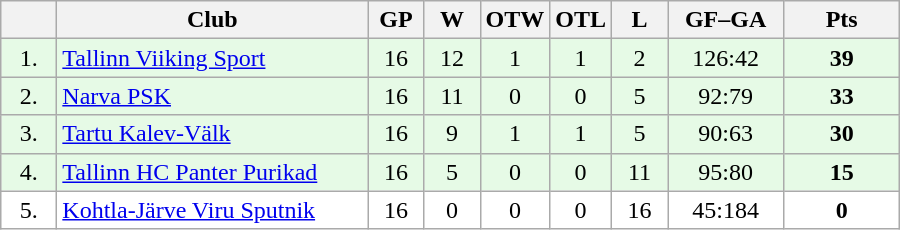<table class="wikitable">
<tr>
<th width="30"></th>
<th width="200">Club</th>
<th width="30">GP</th>
<th width="30">W</th>
<th width="30">OTW</th>
<th width="30">OTL</th>
<th width="30">L</th>
<th width="70">GF–GA</th>
<th width="70">Pts</th>
</tr>
<tr bgcolor="#e6fae6" align="center">
<td>1.</td>
<td align="left"><a href='#'>Tallinn Viiking Sport</a></td>
<td>16</td>
<td>12</td>
<td>1</td>
<td>1</td>
<td>2</td>
<td>126:42</td>
<td><strong>39</strong></td>
</tr>
<tr bgcolor="#e6fae6" align="center">
<td>2.</td>
<td align="left"><a href='#'>Narva PSK</a></td>
<td>16</td>
<td>11</td>
<td>0</td>
<td>0</td>
<td>5</td>
<td>92:79</td>
<td><strong>33</strong></td>
</tr>
<tr bgcolor="#e6fae6" align="center">
<td>3.</td>
<td align="left"><a href='#'>Tartu Kalev-Välk</a></td>
<td>16</td>
<td>9</td>
<td>1</td>
<td>1</td>
<td>5</td>
<td>90:63</td>
<td><strong>30</strong></td>
</tr>
<tr bgcolor="#e6fae6" align="center">
<td>4.</td>
<td align="left"><a href='#'>Tallinn HC Panter Purikad</a></td>
<td>16</td>
<td>5</td>
<td>0</td>
<td>0</td>
<td>11</td>
<td>95:80</td>
<td><strong>15</strong></td>
</tr>
<tr bgcolor="#FFFFFF" align="center">
<td>5.</td>
<td align="left"><a href='#'>Kohtla-Järve Viru Sputnik</a></td>
<td>16</td>
<td>0</td>
<td>0</td>
<td>0</td>
<td>16</td>
<td>45:184</td>
<td><strong>0</strong></td>
</tr>
</table>
